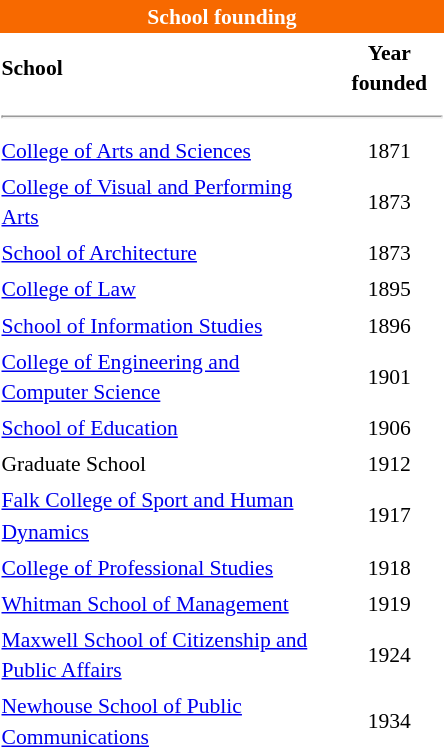<table class="toccolours" style="float:right; margin-left:1em; font-size:90%; line-height:1.4em; width:300px">
<tr style="color:white; background:#F76900;">
<th colspan="2" style="text-align: center;"><strong>School founding</strong></th>
</tr>
<tr>
<td><strong>School</strong></td>
<td style="text-align: center;"><strong>Year founded</strong></td>
</tr>
<tr>
<td colspan="2"><hr></td>
</tr>
<tr>
<td><a href='#'>College of Arts and Sciences</a></td>
<td style="text-align: center;">1871</td>
</tr>
<tr>
<td><a href='#'>College of Visual and Performing Arts</a></td>
<td style="text-align: center;">1873</td>
</tr>
<tr>
<td><a href='#'>School of Architecture</a></td>
<td style="text-align: center;">1873</td>
</tr>
<tr>
<td><a href='#'>College of Law</a></td>
<td style="text-align: center;">1895</td>
</tr>
<tr>
<td><a href='#'>School of Information Studies</a></td>
<td style="text-align: center;">1896</td>
</tr>
<tr>
<td><a href='#'>College of Engineering and Computer Science</a></td>
<td style="text-align: center;">1901</td>
</tr>
<tr>
<td><a href='#'>School of Education</a></td>
<td style="text-align: center;">1906</td>
</tr>
<tr>
<td>Graduate School</td>
<td style="text-align: center;">1912</td>
</tr>
<tr>
<td><a href='#'>Falk College of Sport and Human Dynamics</a></td>
<td style="text-align: center;">1917</td>
</tr>
<tr>
<td><a href='#'>College of Professional Studies</a></td>
<td style="text-align: center;">1918</td>
</tr>
<tr>
<td><a href='#'>Whitman School of Management</a></td>
<td style="text-align: center;">1919</td>
</tr>
<tr>
<td><a href='#'>Maxwell School of Citizenship and Public Affairs</a></td>
<td style="text-align: center;">1924</td>
</tr>
<tr>
<td><a href='#'>Newhouse School of Public Communications</a></td>
<td style="text-align: center;">1934</td>
</tr>
</table>
